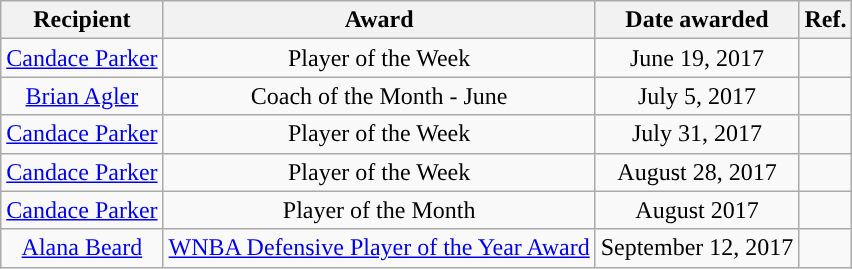<table class="wikitable sortable sortable" style="text-align: center">
<tr>
<th>Recipient</th>
<th>Award</th>
<th>Date awarded</th>
<th>Ref.</th>
</tr>
<tr>
<td><a href='#'>Candace Parker</a></td>
<td>Player of the Week</td>
<td>June 19, 2017</td>
<td></td>
</tr>
<tr>
<td><a href='#'>Brian Agler</a></td>
<td>Coach of the Month - June</td>
<td>July 5, 2017</td>
<td></td>
</tr>
<tr>
<td><a href='#'>Candace Parker</a></td>
<td>Player of the Week</td>
<td>July 31, 2017</td>
<td></td>
</tr>
<tr>
<td><a href='#'>Candace Parker</a></td>
<td>Player of the Week</td>
<td>August 28, 2017</td>
<td></td>
</tr>
<tr>
<td><a href='#'>Candace Parker</a></td>
<td>Player of the Month</td>
<td>August 2017</td>
<td></td>
</tr>
<tr>
<td><a href='#'>Alana Beard</a></td>
<td><a href='#'>WNBA Defensive Player of the Year Award</a></td>
<td>September 12, 2017</td>
<td></td>
</tr>
</table>
